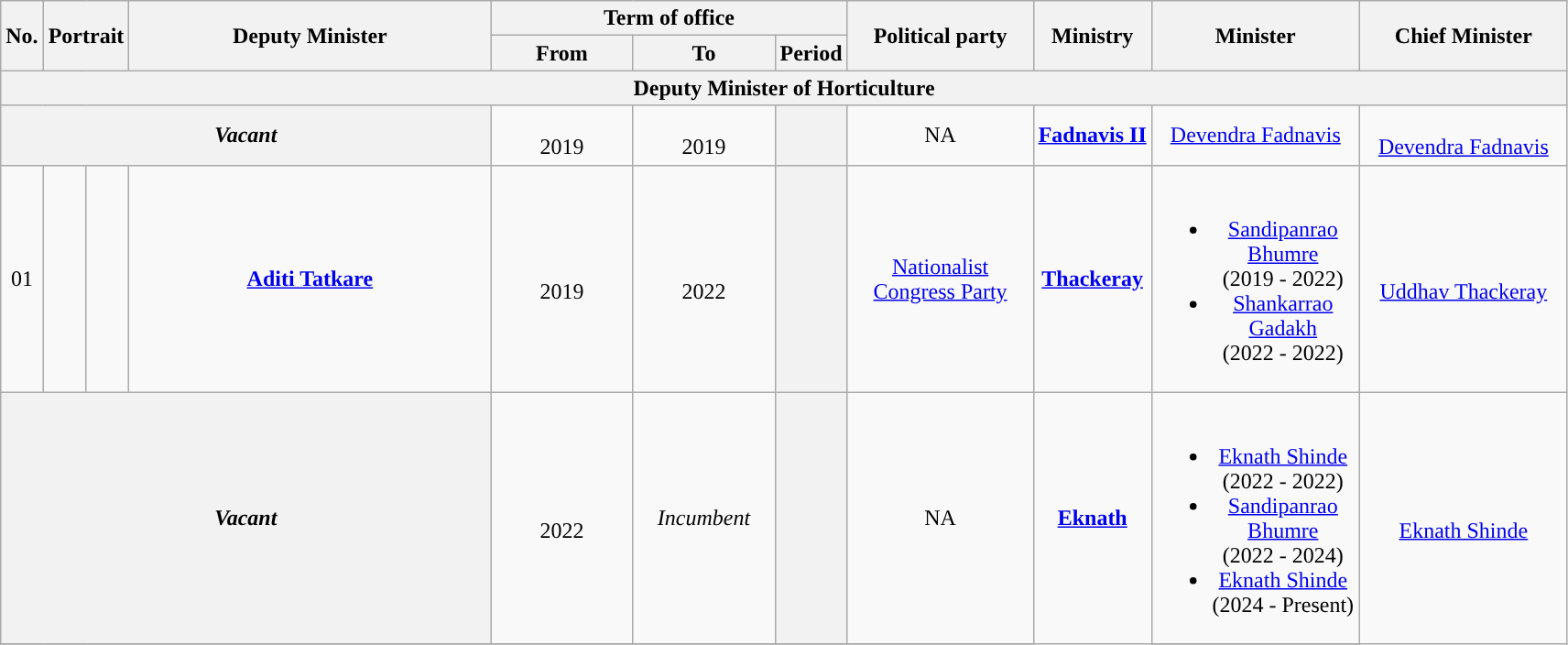<table class="wikitable" style="text-align:center">
<tr>
<th rowspan="2">No.</th>
<th rowspan="2" colspan="2">Portrait</th>
<th rowspan="2" style="width:16em">Deputy Minister<br></th>
<th colspan="3">Term of office</th>
<th rowspan="2" style="width:8em">Political party</th>
<th rowspan="2">Ministry</th>
<th rowspan="2" style="width:9em">Minister</th>
<th rowspan="2" style="width:9em">Chief Minister</th>
</tr>
<tr>
<th style="width:6em">From</th>
<th style="width:6em">To</th>
<th>Period</th>
</tr>
<tr>
<th colspan="11">Deputy Minister of Horticulture</th>
</tr>
<tr>
<th colspan="04"><strong><em>Vacant</em></strong></th>
<td><br>2019</td>
<td><br>2019</td>
<th></th>
<td>NA</td>
<td rowspan="1"><a href='#'><strong>Fadnavis II</strong></a></td>
<td><a href='#'>Devendra Fadnavis</a></td>
<td rowspan="1"> <br><a href='#'>Devendra Fadnavis</a></td>
</tr>
<tr>
<td>01</td>
<td style="color:inherit;background:"></td>
<td></td>
<td><strong><a href='#'>Aditi Tatkare</a></strong> <br> </td>
<td><br>2019</td>
<td><br>2022</td>
<th></th>
<td><a href='#'>Nationalist Congress Party</a></td>
<td rowspan="1"><a href='#'><strong>Thackeray</strong></a></td>
<td><br><ul><li><a href='#'>Sandipanrao Bhumre</a> <br>(2019 - 2022)</li><li><a href='#'>Shankarrao Gadakh</a> <br>(2022 - 2022)</li></ul></td>
<td rowspan="1"> <br><a href='#'>Uddhav Thackeray</a></td>
</tr>
<tr>
<th colspan="04"><strong><em>Vacant </em></strong></th>
<td><br>2022</td>
<td><em>Incumbent</em></td>
<th></th>
<td>NA</td>
<td rowspan="2"><a href='#'><strong>Eknath</strong></a></td>
<td><br><ul><li><a href='#'>Eknath Shinde</a><br>(2022 - 2022)</li><li><a href='#'>Sandipanrao Bhumre</a><br> (2022 - 2024)</li><li><a href='#'>Eknath Shinde</a><br> (2024 - Present)</li></ul></td>
<td rowspan="2"> <br><a href='#'>Eknath Shinde</a></td>
</tr>
<tr>
</tr>
</table>
